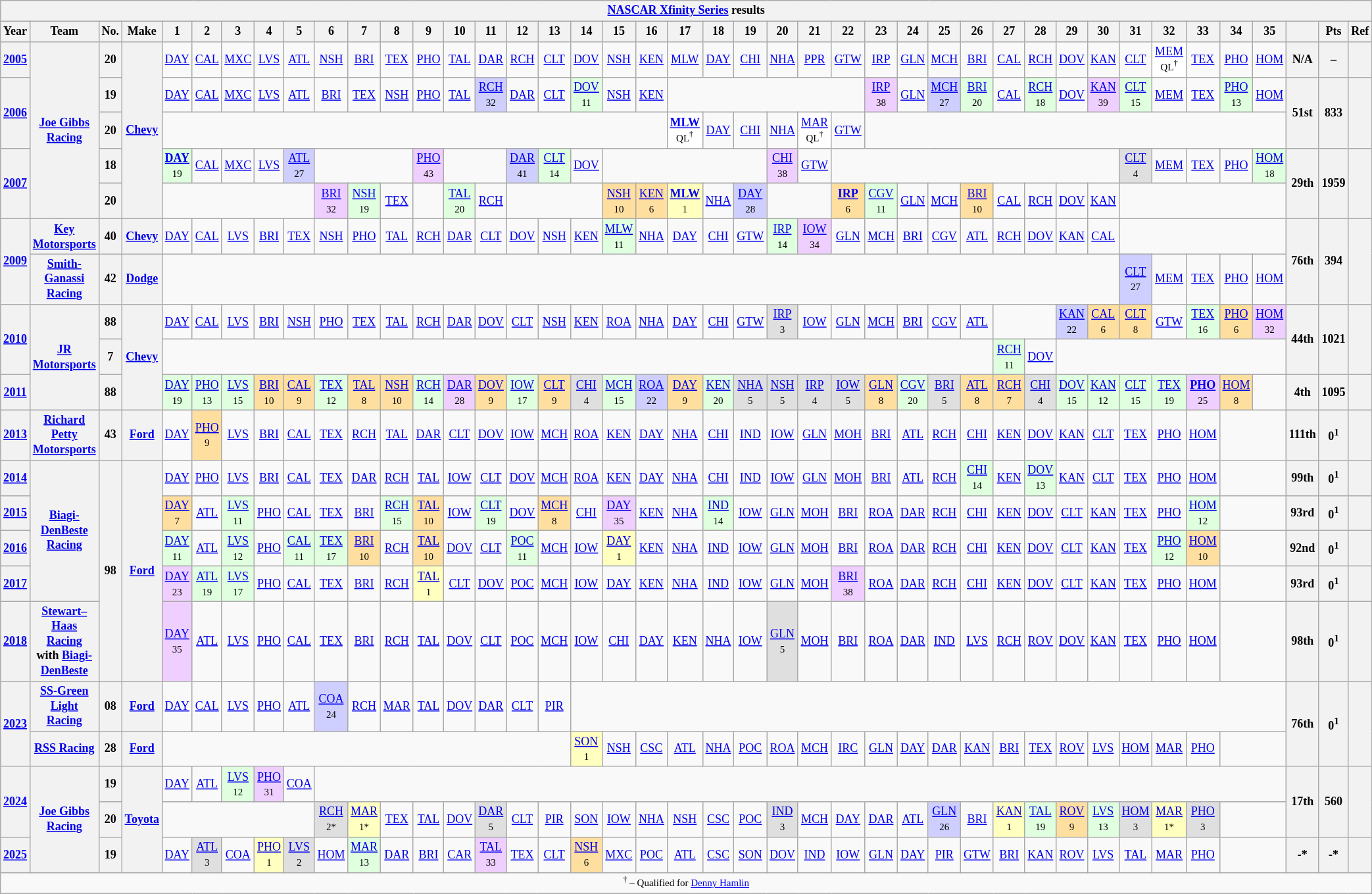<table class="wikitable" style="text-align:center; font-size:75%">
<tr>
<th colspan=45><a href='#'>NASCAR Xfinity Series</a> results</th>
</tr>
<tr>
<th>Year</th>
<th>Team</th>
<th>No.</th>
<th>Make</th>
<th>1</th>
<th>2</th>
<th>3</th>
<th>4</th>
<th>5</th>
<th>6</th>
<th>7</th>
<th>8</th>
<th>9</th>
<th>10</th>
<th>11</th>
<th>12</th>
<th>13</th>
<th>14</th>
<th>15</th>
<th>16</th>
<th>17</th>
<th>18</th>
<th>19</th>
<th>20</th>
<th>21</th>
<th>22</th>
<th>23</th>
<th>24</th>
<th>25</th>
<th>26</th>
<th>27</th>
<th>28</th>
<th>29</th>
<th>30</th>
<th>31</th>
<th>32</th>
<th>33</th>
<th>34</th>
<th>35</th>
<th></th>
<th>Pts</th>
<th>Ref</th>
</tr>
<tr>
<th><a href='#'>2005</a></th>
<th rowspan=5><a href='#'>Joe Gibbs Racing</a></th>
<th>20</th>
<th rowspan=5><a href='#'>Chevy</a></th>
<td><a href='#'>DAY</a></td>
<td><a href='#'>CAL</a></td>
<td><a href='#'>MXC</a></td>
<td><a href='#'>LVS</a></td>
<td><a href='#'>ATL</a></td>
<td><a href='#'>NSH</a></td>
<td><a href='#'>BRI</a></td>
<td><a href='#'>TEX</a></td>
<td><a href='#'>PHO</a></td>
<td><a href='#'>TAL</a></td>
<td><a href='#'>DAR</a></td>
<td><a href='#'>RCH</a></td>
<td><a href='#'>CLT</a></td>
<td><a href='#'>DOV</a></td>
<td><a href='#'>NSH</a></td>
<td><a href='#'>KEN</a></td>
<td><a href='#'>MLW</a></td>
<td><a href='#'>DAY</a></td>
<td><a href='#'>CHI</a></td>
<td><a href='#'>NHA</a></td>
<td><a href='#'>PPR</a></td>
<td><a href='#'>GTW</a></td>
<td><a href='#'>IRP</a></td>
<td><a href='#'>GLN</a></td>
<td><a href='#'>MCH</a></td>
<td><a href='#'>BRI</a></td>
<td><a href='#'>CAL</a></td>
<td><a href='#'>RCH</a></td>
<td><a href='#'>DOV</a></td>
<td><a href='#'>KAN</a></td>
<td><a href='#'>CLT</a></td>
<td style="background:#FFFFFF;"><a href='#'>MEM</a><br><small>QL<sup>†</sup></small></td>
<td><a href='#'>TEX</a></td>
<td><a href='#'>PHO</a></td>
<td><a href='#'>HOM</a></td>
<th>N/A</th>
<th>–</th>
<th></th>
</tr>
<tr>
<th rowspan=2><a href='#'>2006</a></th>
<th>19</th>
<td><a href='#'>DAY</a></td>
<td><a href='#'>CAL</a></td>
<td><a href='#'>MXC</a></td>
<td><a href='#'>LVS</a></td>
<td><a href='#'>ATL</a></td>
<td><a href='#'>BRI</a></td>
<td><a href='#'>TEX</a></td>
<td><a href='#'>NSH</a></td>
<td><a href='#'>PHO</a></td>
<td><a href='#'>TAL</a></td>
<td style="background:#CFCFFF;"><a href='#'>RCH</a><br><small>32</small></td>
<td><a href='#'>DAR</a></td>
<td><a href='#'>CLT</a></td>
<td style="background:#DFFFDF;"><a href='#'>DOV</a><br><small>11</small></td>
<td><a href='#'>NSH</a></td>
<td><a href='#'>KEN</a></td>
<td colspan=6></td>
<td style="background:#EFCFFF;"><a href='#'>IRP</a><br><small>38</small></td>
<td><a href='#'>GLN</a></td>
<td style="background:#CFCFFF;"><a href='#'>MCH</a><br><small>27</small></td>
<td style="background:#DFFFDF;"><a href='#'>BRI</a><br><small>20</small></td>
<td><a href='#'>CAL</a></td>
<td style="background:#DFFFDF;"><a href='#'>RCH</a><br><small>18</small></td>
<td><a href='#'>DOV</a></td>
<td style="background:#EFCFFF;"><a href='#'>KAN</a><br><small>39</small></td>
<td style="background:#DFFFDF;"><a href='#'>CLT</a><br><small>15</small></td>
<td><a href='#'>MEM</a></td>
<td><a href='#'>TEX</a></td>
<td style="background:#DFFFDF;"><a href='#'>PHO</a><br><small>13</small></td>
<td><a href='#'>HOM</a></td>
<th rowspan=2>51st</th>
<th rowspan=2>833</th>
<th rowspan=2></th>
</tr>
<tr>
<th>20</th>
<td colspan=16></td>
<td style="background:#FFFFFF;"><strong><a href='#'>MLW</a></strong><br><small>QL<sup>†</sup></small></td>
<td><a href='#'>DAY</a></td>
<td><a href='#'>CHI</a></td>
<td><a href='#'>NHA</a></td>
<td style="background:#FFFFFF;"><a href='#'>MAR</a><br><small>QL<sup>†</sup></small></td>
<td><a href='#'>GTW</a></td>
<td colspan=13></td>
</tr>
<tr>
<th rowspan=2><a href='#'>2007</a></th>
<th>18</th>
<td style="background:#DFFFDF;"><strong><a href='#'>DAY</a></strong><br><small>19</small></td>
<td><a href='#'>CAL</a></td>
<td><a href='#'>MXC</a></td>
<td><a href='#'>LVS</a></td>
<td style="background:#CFCFFF;"><a href='#'>ATL</a><br><small>27</small></td>
<td colspan=3></td>
<td style="background:#EFCFFF;"><a href='#'>PHO</a><br><small>43</small></td>
<td colspan=2></td>
<td style="background:#CFCFFF;"><a href='#'>DAR</a><br><small>41</small></td>
<td style="background:#DFFFDF;"><a href='#'>CLT</a><br><small>14</small></td>
<td><a href='#'>DOV</a></td>
<td colspan=5></td>
<td style="background:#EFCFFF;"><a href='#'>CHI</a><br><small>38</small></td>
<td><a href='#'>GTW</a></td>
<td colspan=9></td>
<td style="background:#DFDFDF;"><a href='#'>CLT</a><br><small>4</small></td>
<td><a href='#'>MEM</a></td>
<td><a href='#'>TEX</a></td>
<td><a href='#'>PHO</a></td>
<td style="background:#DFFFDF;"><a href='#'>HOM</a><br><small>18</small></td>
<th rowspan=2>29th</th>
<th rowspan=2>1959</th>
<th rowspan=2></th>
</tr>
<tr>
<th>20</th>
<td colspan=5></td>
<td style="background:#EFCFFF;"><a href='#'>BRI</a><br><small>32</small></td>
<td style="background:#DFFFDF;"><a href='#'>NSH</a><br><small>19</small></td>
<td><a href='#'>TEX</a></td>
<td></td>
<td style="background:#DFFFDF;"><a href='#'>TAL</a><br><small>20</small></td>
<td><a href='#'>RCH</a></td>
<td colspan=3></td>
<td style="background:#FFDF9F;"><a href='#'>NSH</a><br><small>10</small></td>
<td style="background:#FFDF9F;"><a href='#'>KEN</a><br><small>6</small></td>
<td style="background:#FFFFBF;"><strong><a href='#'>MLW</a></strong><br><small>1</small></td>
<td><a href='#'>NHA</a></td>
<td style="background:#CFCFFF;"><a href='#'>DAY</a><br><small>28</small></td>
<td colspan=2></td>
<td style="background:#FFDF9F;"><strong><a href='#'>IRP</a></strong><br><small>6</small></td>
<td style="background:#DFFFDF;"><a href='#'>CGV</a><br><small>11</small></td>
<td><a href='#'>GLN</a></td>
<td><a href='#'>MCH</a></td>
<td style="background:#FFDF9F;"><a href='#'>BRI</a><br><small>10</small></td>
<td><a href='#'>CAL</a></td>
<td><a href='#'>RCH</a></td>
<td><a href='#'>DOV</a></td>
<td><a href='#'>KAN</a></td>
<td colspan=5></td>
</tr>
<tr>
<th rowspan=2><a href='#'>2009</a></th>
<th><a href='#'>Key Motorsports</a></th>
<th>40</th>
<th><a href='#'>Chevy</a></th>
<td><a href='#'>DAY</a></td>
<td><a href='#'>CAL</a></td>
<td><a href='#'>LVS</a></td>
<td><a href='#'>BRI</a></td>
<td><a href='#'>TEX</a></td>
<td><a href='#'>NSH</a></td>
<td><a href='#'>PHO</a></td>
<td><a href='#'>TAL</a></td>
<td><a href='#'>RCH</a></td>
<td><a href='#'>DAR</a></td>
<td><a href='#'>CLT</a></td>
<td><a href='#'>DOV</a></td>
<td><a href='#'>NSH</a></td>
<td><a href='#'>KEN</a></td>
<td style="background:#DFFFDF;"><a href='#'>MLW</a><br><small>11</small></td>
<td><a href='#'>NHA</a></td>
<td><a href='#'>DAY</a></td>
<td><a href='#'>CHI</a></td>
<td><a href='#'>GTW</a></td>
<td style="background:#DFFFDF;"><a href='#'>IRP</a><br><small>14</small></td>
<td style="background:#EFCFFF;"><a href='#'>IOW</a><br><small>34</small></td>
<td><a href='#'>GLN</a></td>
<td><a href='#'>MCH</a></td>
<td><a href='#'>BRI</a></td>
<td><a href='#'>CGV</a></td>
<td><a href='#'>ATL</a></td>
<td><a href='#'>RCH</a></td>
<td><a href='#'>DOV</a></td>
<td><a href='#'>KAN</a></td>
<td><a href='#'>CAL</a></td>
<td colspan=5></td>
<th rowspan=2>76th</th>
<th rowspan=2>394</th>
<th rowspan=2></th>
</tr>
<tr>
<th><a href='#'>Smith-Ganassi Racing</a></th>
<th>42</th>
<th><a href='#'>Dodge</a></th>
<td colspan=30></td>
<td style="background:#CFCFFF;"><a href='#'>CLT</a><br><small>27</small></td>
<td><a href='#'>MEM</a></td>
<td><a href='#'>TEX</a></td>
<td><a href='#'>PHO</a></td>
<td><a href='#'>HOM</a></td>
</tr>
<tr>
<th rowspan=2><a href='#'>2010</a></th>
<th rowspan=3><a href='#'>JR Motorsports</a></th>
<th>88</th>
<th rowspan=3><a href='#'>Chevy</a></th>
<td><a href='#'>DAY</a></td>
<td><a href='#'>CAL</a></td>
<td><a href='#'>LVS</a></td>
<td><a href='#'>BRI</a></td>
<td><a href='#'>NSH</a></td>
<td><a href='#'>PHO</a></td>
<td><a href='#'>TEX</a></td>
<td><a href='#'>TAL</a></td>
<td><a href='#'>RCH</a></td>
<td><a href='#'>DAR</a></td>
<td><a href='#'>DOV</a></td>
<td><a href='#'>CLT</a></td>
<td><a href='#'>NSH</a></td>
<td><a href='#'>KEN</a></td>
<td><a href='#'>ROA</a></td>
<td><a href='#'>NHA</a></td>
<td><a href='#'>DAY</a></td>
<td><a href='#'>CHI</a></td>
<td><a href='#'>GTW</a></td>
<td style="background:#DFDFDF;"><a href='#'>IRP</a><br><small>3</small></td>
<td><a href='#'>IOW</a></td>
<td><a href='#'>GLN</a></td>
<td><a href='#'>MCH</a></td>
<td><a href='#'>BRI</a></td>
<td><a href='#'>CGV</a></td>
<td><a href='#'>ATL</a></td>
<td colspan=2></td>
<td style="background:#CFCFFF;"><a href='#'>KAN</a><br><small>22</small></td>
<td style="background:#FFDF9F;"><a href='#'>CAL</a><br><small>6</small></td>
<td style="background:#FFDF9F;"><a href='#'>CLT</a><br><small>8</small></td>
<td><a href='#'>GTW</a></td>
<td style="background:#DFFFDF;"><a href='#'>TEX</a><br><small>16</small></td>
<td style="background:#FFDF9F;"><a href='#'>PHO</a><br><small>6</small></td>
<td style="background:#EFCFFF;"><a href='#'>HOM</a><br><small>32</small></td>
<th rowspan=2>44th</th>
<th rowspan=2>1021</th>
<th rowspan=2></th>
</tr>
<tr>
<th>7</th>
<td colspan=26></td>
<td style="background:#DFFFDF;"><a href='#'>RCH</a><br><small>11</small></td>
<td><a href='#'>DOV</a></td>
<td colspan=7></td>
</tr>
<tr>
<th><a href='#'>2011</a></th>
<th>88</th>
<td style="background:#DFFFDF;"><a href='#'>DAY</a><br><small>19</small></td>
<td style="background:#DFFFDF;"><a href='#'>PHO</a><br><small>13</small></td>
<td style="background:#DFFFDF;"><a href='#'>LVS</a><br><small>15</small></td>
<td style="background:#FFDF9F;"><a href='#'>BRI</a><br><small>10</small></td>
<td style="background:#FFDF9F;"><a href='#'>CAL</a><br><small>9</small></td>
<td style="background:#DFFFDF;"><a href='#'>TEX</a><br><small>12</small></td>
<td style="background:#FFDF9F;"><a href='#'>TAL</a><br><small>8</small></td>
<td style="background:#FFDF9F;"><a href='#'>NSH</a><br><small>10</small></td>
<td style="background:#DFFFDF;"><a href='#'>RCH</a><br><small>14</small></td>
<td style="background:#EFCFFF;"><a href='#'>DAR</a><br><small>28</small></td>
<td style="background:#FFDF9F;"><a href='#'>DOV</a><br><small>9</small></td>
<td style="background:#DFFFDF;"><a href='#'>IOW</a><br><small>17</small></td>
<td style="background:#FFDF9F;"><a href='#'>CLT</a><br><small>9</small></td>
<td style="background:#DFDFDF;"><a href='#'>CHI</a><br><small>4</small></td>
<td style="background:#DFFFDF;"><a href='#'>MCH</a><br><small>15</small></td>
<td style="background:#CFCFFF;"><a href='#'>ROA</a><br><small>22</small></td>
<td style="background:#FFDF9F;"><a href='#'>DAY</a><br><small>9</small></td>
<td style="background:#DFFFDF;"><a href='#'>KEN</a><br><small>20</small></td>
<td style="background:#DFDFDF;"><a href='#'>NHA</a><br><small>5</small></td>
<td style="background:#DFDFDF;"><a href='#'>NSH</a><br><small>5</small></td>
<td style="background:#DFDFDF;"><a href='#'>IRP</a><br><small>4</small></td>
<td style="background:#DFDFDF;"><a href='#'>IOW</a><br><small>5</small></td>
<td style="background:#FFDF9F;"><a href='#'>GLN</a><br><small>8</small></td>
<td style="background:#DFFFDF;"><a href='#'>CGV</a><br><small>20</small></td>
<td style="background:#DFDFDF;"><a href='#'>BRI</a><br><small>5</small></td>
<td style="background:#FFDF9F;"><a href='#'>ATL</a><br><small>8</small></td>
<td style="background:#FFDF9F;"><a href='#'>RCH</a><br><small>7</small></td>
<td style="background:#DFDFDF;"><a href='#'>CHI</a><br><small>4</small></td>
<td style="background:#DFFFDF;"><a href='#'>DOV</a><br><small>15</small></td>
<td style="background:#DFFFDF;"><a href='#'>KAN</a><br><small>12</small></td>
<td style="background:#DFFFDF;"><a href='#'>CLT</a><br><small>15</small></td>
<td style="background:#DFFFDF;"><a href='#'>TEX</a><br><small>19</small></td>
<td style="background:#EFCFFF;"><strong><a href='#'>PHO</a></strong><br><small>25</small></td>
<td style="background:#FFDF9F;"><a href='#'>HOM</a><br><small>8</small></td>
<td></td>
<th>4th</th>
<th>1095</th>
<th></th>
</tr>
<tr>
<th><a href='#'>2013</a></th>
<th><a href='#'>Richard Petty Motorsports</a></th>
<th>43</th>
<th><a href='#'>Ford</a></th>
<td><a href='#'>DAY</a></td>
<td style="background:#FFDF9F;"><a href='#'>PHO</a><br><small>9</small></td>
<td><a href='#'>LVS</a></td>
<td><a href='#'>BRI</a></td>
<td><a href='#'>CAL</a></td>
<td><a href='#'>TEX</a></td>
<td><a href='#'>RCH</a></td>
<td><a href='#'>TAL</a></td>
<td><a href='#'>DAR</a></td>
<td><a href='#'>CLT</a></td>
<td><a href='#'>DOV</a></td>
<td><a href='#'>IOW</a></td>
<td><a href='#'>MCH</a></td>
<td><a href='#'>ROA</a></td>
<td><a href='#'>KEN</a></td>
<td><a href='#'>DAY</a></td>
<td><a href='#'>NHA</a></td>
<td><a href='#'>CHI</a></td>
<td><a href='#'>IND</a></td>
<td><a href='#'>IOW</a></td>
<td><a href='#'>GLN</a></td>
<td><a href='#'>MOH</a></td>
<td><a href='#'>BRI</a></td>
<td><a href='#'>ATL</a></td>
<td><a href='#'>RCH</a></td>
<td><a href='#'>CHI</a></td>
<td><a href='#'>KEN</a></td>
<td><a href='#'>DOV</a></td>
<td><a href='#'>KAN</a></td>
<td><a href='#'>CLT</a></td>
<td><a href='#'>TEX</a></td>
<td><a href='#'>PHO</a></td>
<td><a href='#'>HOM</a></td>
<td colspan=2></td>
<th>111th</th>
<th>0<sup>1</sup></th>
<th></th>
</tr>
<tr>
<th><a href='#'>2014</a></th>
<th rowspan=4><a href='#'>Biagi-DenBeste Racing</a></th>
<th rowspan=5>98</th>
<th rowspan=5><a href='#'>Ford</a></th>
<td><a href='#'>DAY</a></td>
<td><a href='#'>PHO</a></td>
<td><a href='#'>LVS</a></td>
<td><a href='#'>BRI</a></td>
<td><a href='#'>CAL</a></td>
<td><a href='#'>TEX</a></td>
<td><a href='#'>DAR</a></td>
<td><a href='#'>RCH</a></td>
<td><a href='#'>TAL</a></td>
<td><a href='#'>IOW</a></td>
<td><a href='#'>CLT</a></td>
<td><a href='#'>DOV</a></td>
<td><a href='#'>MCH</a></td>
<td><a href='#'>ROA</a></td>
<td><a href='#'>KEN</a></td>
<td><a href='#'>DAY</a></td>
<td><a href='#'>NHA</a></td>
<td><a href='#'>CHI</a></td>
<td><a href='#'>IND</a></td>
<td><a href='#'>IOW</a></td>
<td><a href='#'>GLN</a></td>
<td><a href='#'>MOH</a></td>
<td><a href='#'>BRI</a></td>
<td><a href='#'>ATL</a></td>
<td><a href='#'>RCH</a></td>
<td style="background:#DFFFDF;"><a href='#'>CHI</a><br><small>14</small></td>
<td><a href='#'>KEN</a></td>
<td style="background:#DFFFDF;"><a href='#'>DOV</a><br><small>13</small></td>
<td><a href='#'>KAN</a></td>
<td><a href='#'>CLT</a></td>
<td><a href='#'>TEX</a></td>
<td><a href='#'>PHO</a></td>
<td><a href='#'>HOM</a></td>
<td colspan=2></td>
<th>99th</th>
<th>0<sup>1</sup></th>
<th></th>
</tr>
<tr>
<th><a href='#'>2015</a></th>
<td style="background:#FFDF9F;"><a href='#'>DAY</a><br><small>7</small></td>
<td><a href='#'>ATL</a></td>
<td style="background:#DFFFDF;"><a href='#'>LVS</a><br><small>11</small></td>
<td><a href='#'>PHO</a></td>
<td><a href='#'>CAL</a></td>
<td><a href='#'>TEX</a></td>
<td><a href='#'>BRI</a></td>
<td style="background:#DFFFDF;"><a href='#'>RCH</a><br><small>15</small></td>
<td style="background:#FFDF9F;"><a href='#'>TAL</a><br><small>10</small></td>
<td><a href='#'>IOW</a></td>
<td style="background:#DFFFDF;"><a href='#'>CLT</a><br><small>19</small></td>
<td><a href='#'>DOV</a></td>
<td style="background:#FFDF9F;"><a href='#'>MCH</a><br><small>8</small></td>
<td><a href='#'>CHI</a></td>
<td style="background:#EFCFFF;"><a href='#'>DAY</a><br><small>35</small></td>
<td><a href='#'>KEN</a></td>
<td><a href='#'>NHA</a></td>
<td style="background:#DFFFDF;"><a href='#'>IND</a><br><small>14</small></td>
<td><a href='#'>IOW</a></td>
<td><a href='#'>GLN</a></td>
<td><a href='#'>MOH</a></td>
<td><a href='#'>BRI</a></td>
<td><a href='#'>ROA</a></td>
<td><a href='#'>DAR</a></td>
<td><a href='#'>RCH</a></td>
<td><a href='#'>CHI</a></td>
<td><a href='#'>KEN</a></td>
<td><a href='#'>DOV</a></td>
<td><a href='#'>CLT</a></td>
<td><a href='#'>KAN</a></td>
<td><a href='#'>TEX</a></td>
<td><a href='#'>PHO</a></td>
<td style="background:#DFFFDF;"><a href='#'>HOM</a><br><small>12</small></td>
<td colspan=2></td>
<th>93rd</th>
<th>0<sup>1</sup></th>
<th></th>
</tr>
<tr>
<th><a href='#'>2016</a></th>
<td style="background:#DFFFDF;"><a href='#'>DAY</a><br><small>11</small></td>
<td><a href='#'>ATL</a></td>
<td style="background:#DFFFDF;"><a href='#'>LVS</a><br><small>12</small></td>
<td><a href='#'>PHO</a></td>
<td style="background:#DFFFDF;"><a href='#'>CAL</a><br><small>11</small></td>
<td style="background:#DFFFDF;"><a href='#'>TEX</a><br><small>17</small></td>
<td style="background:#FFDF9F;"><a href='#'>BRI</a><br><small>10</small></td>
<td><a href='#'>RCH</a></td>
<td style="background:#FFDF9F;"><a href='#'>TAL</a><br><small>10</small></td>
<td><a href='#'>DOV</a></td>
<td><a href='#'>CLT</a></td>
<td style="background:#DFFFDF;"><a href='#'>POC</a><br><small>11</small></td>
<td><a href='#'>MCH</a></td>
<td><a href='#'>IOW</a></td>
<td style="background:#FFFFBF;"><a href='#'>DAY</a><br><small>1</small></td>
<td><a href='#'>KEN</a></td>
<td><a href='#'>NHA</a></td>
<td><a href='#'>IND</a></td>
<td><a href='#'>IOW</a></td>
<td><a href='#'>GLN</a></td>
<td><a href='#'>MOH</a></td>
<td><a href='#'>BRI</a></td>
<td><a href='#'>ROA</a></td>
<td><a href='#'>DAR</a></td>
<td><a href='#'>RCH</a></td>
<td><a href='#'>CHI</a></td>
<td><a href='#'>KEN</a></td>
<td><a href='#'>DOV</a></td>
<td><a href='#'>CLT</a></td>
<td><a href='#'>KAN</a></td>
<td><a href='#'>TEX</a></td>
<td style="background:#DFFFDF;"><a href='#'>PHO</a><br><small>12</small></td>
<td style="background:#FFDF9F;"><a href='#'>HOM</a><br><small>10</small></td>
<td colspan=2></td>
<th>92nd</th>
<th>0<sup>1</sup></th>
<th></th>
</tr>
<tr>
<th><a href='#'>2017</a></th>
<td style="background:#EFCFFF;"><a href='#'>DAY</a><br><small>23</small></td>
<td style="background:#DFFFDF;"><a href='#'>ATL</a><br><small>19</small></td>
<td style="background:#DFFFDF;"><a href='#'>LVS</a><br><small>17</small></td>
<td><a href='#'>PHO</a></td>
<td><a href='#'>CAL</a></td>
<td><a href='#'>TEX</a></td>
<td><a href='#'>BRI</a></td>
<td><a href='#'>RCH</a></td>
<td style="background:#FFFFBF;"><a href='#'>TAL</a><br><small>1</small></td>
<td><a href='#'>CLT</a></td>
<td><a href='#'>DOV</a></td>
<td><a href='#'>POC</a></td>
<td><a href='#'>MCH</a></td>
<td><a href='#'>IOW</a></td>
<td><a href='#'>DAY</a></td>
<td><a href='#'>KEN</a></td>
<td><a href='#'>NHA</a></td>
<td><a href='#'>IND</a></td>
<td><a href='#'>IOW</a></td>
<td><a href='#'>GLN</a></td>
<td><a href='#'>MOH</a></td>
<td style="background:#EFCFFF;"><a href='#'>BRI</a><br><small>38</small></td>
<td><a href='#'>ROA</a></td>
<td><a href='#'>DAR</a></td>
<td><a href='#'>RCH</a></td>
<td><a href='#'>CHI</a></td>
<td><a href='#'>KEN</a></td>
<td><a href='#'>DOV</a></td>
<td><a href='#'>CLT</a></td>
<td><a href='#'>KAN</a></td>
<td><a href='#'>TEX</a></td>
<td><a href='#'>PHO</a></td>
<td><a href='#'>HOM</a></td>
<td colspan=2></td>
<th>93rd</th>
<th>0<sup>1</sup></th>
<th></th>
</tr>
<tr>
<th><a href='#'>2018</a></th>
<th><a href='#'>Stewart–Haas Racing</a><br>with <a href='#'>Biagi-DenBeste</a></th>
<td style="background:#EFCFFF;"><a href='#'>DAY</a><br><small>35</small></td>
<td><a href='#'>ATL</a></td>
<td><a href='#'>LVS</a></td>
<td><a href='#'>PHO</a></td>
<td><a href='#'>CAL</a></td>
<td><a href='#'>TEX</a></td>
<td><a href='#'>BRI</a></td>
<td><a href='#'>RCH</a></td>
<td><a href='#'>TAL</a></td>
<td><a href='#'>DOV</a></td>
<td><a href='#'>CLT</a></td>
<td><a href='#'>POC</a></td>
<td><a href='#'>MCH</a></td>
<td><a href='#'>IOW</a></td>
<td><a href='#'>CHI</a></td>
<td><a href='#'>DAY</a></td>
<td><a href='#'>KEN</a></td>
<td><a href='#'>NHA</a></td>
<td><a href='#'>IOW</a></td>
<td style="background:#DFDFDF;"><a href='#'>GLN</a><br><small>5</small></td>
<td><a href='#'>MOH</a></td>
<td><a href='#'>BRI</a></td>
<td><a href='#'>ROA</a></td>
<td><a href='#'>DAR</a></td>
<td><a href='#'>IND</a></td>
<td><a href='#'>LVS</a></td>
<td><a href='#'>RCH</a></td>
<td><a href='#'>ROV</a></td>
<td><a href='#'>DOV</a></td>
<td><a href='#'>KAN</a></td>
<td><a href='#'>TEX</a></td>
<td><a href='#'>PHO</a></td>
<td><a href='#'>HOM</a></td>
<td colspan=2></td>
<th>98th</th>
<th>0<sup>1</sup></th>
<th></th>
</tr>
<tr>
<th rowspan=2><a href='#'>2023</a></th>
<th><a href='#'>SS-Green Light Racing</a></th>
<th>08</th>
<th><a href='#'>Ford</a></th>
<td><a href='#'>DAY</a></td>
<td><a href='#'>CAL</a></td>
<td><a href='#'>LVS</a></td>
<td><a href='#'>PHO</a></td>
<td><a href='#'>ATL</a></td>
<td style="background:#CFCFFF;"><a href='#'>COA</a><br><small>24</small></td>
<td><a href='#'>RCH</a></td>
<td><a href='#'>MAR</a></td>
<td><a href='#'>TAL</a></td>
<td><a href='#'>DOV</a></td>
<td><a href='#'>DAR</a></td>
<td><a href='#'>CLT</a></td>
<td><a href='#'>PIR</a></td>
<td colspan=22></td>
<th rowspan=2>76th</th>
<th rowspan=2>0<sup>1</sup></th>
<th rowspan=2></th>
</tr>
<tr>
<th><a href='#'>RSS Racing</a></th>
<th>28</th>
<th><a href='#'>Ford</a></th>
<td colspan=13></td>
<td style="background:#FFFFBF;"><a href='#'>SON</a><br><small>1</small></td>
<td><a href='#'>NSH</a></td>
<td><a href='#'>CSC</a></td>
<td><a href='#'>ATL</a></td>
<td><a href='#'>NHA</a></td>
<td><a href='#'>POC</a></td>
<td><a href='#'>ROA</a></td>
<td><a href='#'>MCH</a></td>
<td><a href='#'>IRC</a></td>
<td><a href='#'>GLN</a></td>
<td><a href='#'>DAY</a></td>
<td><a href='#'>DAR</a></td>
<td><a href='#'>KAN</a></td>
<td><a href='#'>BRI</a></td>
<td><a href='#'>TEX</a></td>
<td><a href='#'>ROV</a></td>
<td><a href='#'>LVS</a></td>
<td><a href='#'>HOM</a></td>
<td><a href='#'>MAR</a></td>
<td><a href='#'>PHO</a></td>
<td colspan=2></td>
</tr>
<tr>
<th rowspan=2><a href='#'>2024</a></th>
<th rowspan=3><a href='#'>Joe Gibbs Racing</a></th>
<th>19</th>
<th rowspan=3><a href='#'>Toyota</a></th>
<td><a href='#'>DAY</a></td>
<td><a href='#'>ATL</a></td>
<td style="background:#DFFFDF;"><a href='#'>LVS</a><br><small>12</small></td>
<td style="background:#EFCFFF;"><a href='#'>PHO</a><br><small>31</small></td>
<td><a href='#'>COA</a></td>
<td colspan=30></td>
<th rowspan=2>17th</th>
<th rowspan=2>560</th>
<th rowspan=2></th>
</tr>
<tr>
<th>20</th>
<td colspan=5></td>
<td style="background:#DFDFDF;"><a href='#'>RCH</a><br><small>2*</small></td>
<td style="background:#FFFFBF;"><a href='#'>MAR</a><br><small>1*</small></td>
<td><a href='#'>TEX</a></td>
<td><a href='#'>TAL</a></td>
<td><a href='#'>DOV</a></td>
<td style="background:#DFDFDF;"><a href='#'>DAR</a><br><small>5</small></td>
<td><a href='#'>CLT</a></td>
<td><a href='#'>PIR</a></td>
<td><a href='#'>SON</a></td>
<td><a href='#'>IOW</a></td>
<td><a href='#'>NHA</a></td>
<td><a href='#'>NSH</a></td>
<td><a href='#'>CSC</a></td>
<td><a href='#'>POC</a></td>
<td style="background:#DFDFDF;"><a href='#'>IND</a><br><small>3</small></td>
<td><a href='#'>MCH</a></td>
<td><a href='#'>DAY</a></td>
<td><a href='#'>DAR</a></td>
<td><a href='#'>ATL</a></td>
<td style="background:#CFCFFF;"><a href='#'>GLN</a><br><small>26</small></td>
<td><a href='#'>BRI</a></td>
<td style="background:#FFFFBF;"><a href='#'>KAN</a><br><small>1</small></td>
<td style="background:#DFFFDF;"><a href='#'>TAL</a><br><small>19</small></td>
<td style="background:#FFDF9F;"><a href='#'>ROV</a><br><small>9</small></td>
<td style="background:#DFFFDF;"><a href='#'>LVS</a><br><small>13</small></td>
<td style="background:#DFDFDF;"><a href='#'>HOM</a><br><small>3</small></td>
<td style="background:#FFFFBF;"><a href='#'>MAR</a><br><small>1*</small></td>
<td style="background:#DFDFDF;"><a href='#'>PHO</a><br><small>3</small></td>
<td colspan=2></td>
</tr>
<tr>
<th><a href='#'>2025</a></th>
<th>19</th>
<td><a href='#'>DAY</a></td>
<td style="background:#DFDFDF;"><a href='#'>ATL</a><br><small>3</small></td>
<td><a href='#'>COA</a></td>
<td style="background:#FFFFBF;"><a href='#'>PHO</a><br><small>1</small></td>
<td style="background:#DFDFDF;"><a href='#'>LVS</a><br><small>2</small></td>
<td><a href='#'>HOM</a></td>
<td style="background:#DFFFDF;"><a href='#'>MAR</a><br><small>13</small></td>
<td><a href='#'>DAR</a></td>
<td><a href='#'>BRI</a></td>
<td><a href='#'>CAR</a></td>
<td style="background:#EFCFFF;"><a href='#'>TAL</a><br><small>33</small></td>
<td><a href='#'>TEX</a></td>
<td><a href='#'>CLT</a></td>
<td style="background:#FFDF9F;"><a href='#'>NSH</a><br><small>6</small></td>
<td><a href='#'>MXC</a></td>
<td><a href='#'>POC</a></td>
<td><a href='#'>ATL</a></td>
<td><a href='#'>CSC</a></td>
<td><a href='#'>SON</a></td>
<td><a href='#'>DOV</a></td>
<td><a href='#'>IND</a></td>
<td><a href='#'>IOW</a></td>
<td><a href='#'>GLN</a></td>
<td><a href='#'>DAY</a></td>
<td><a href='#'>PIR</a></td>
<td><a href='#'>GTW</a></td>
<td><a href='#'>BRI</a></td>
<td><a href='#'>KAN</a></td>
<td><a href='#'>ROV</a></td>
<td><a href='#'>LVS</a></td>
<td><a href='#'>TAL</a></td>
<td><a href='#'>MAR</a></td>
<td><a href='#'>PHO</a></td>
<td colspan=2></td>
<th>-*</th>
<th>-*</th>
<th></th>
</tr>
<tr>
<td colspan=42><small><sup>†</sup> – Qualified for <a href='#'>Denny Hamlin</a></small></td>
</tr>
</table>
